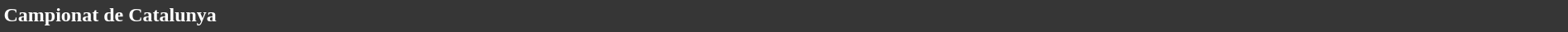<table style="width: 100%; background:#363636; color:white;">
<tr>
<td><strong>Campionat de Catalunya</strong></td>
</tr>
<tr>
</tr>
</table>
